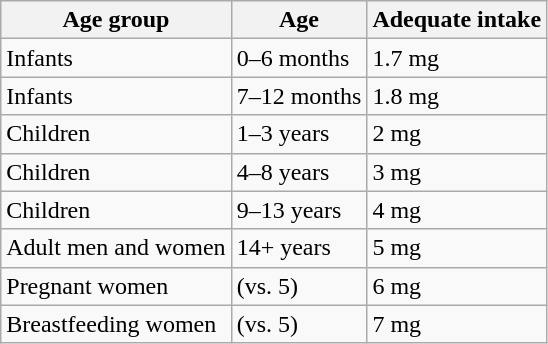<table class="wikitable">
<tr>
<th>Age group</th>
<th>Age</th>
<th>Adequate intake</th>
</tr>
<tr>
<td>Infants</td>
<td>0–6 months</td>
<td>1.7 mg</td>
</tr>
<tr>
<td>Infants</td>
<td>7–12 months</td>
<td>1.8 mg</td>
</tr>
<tr>
<td>Children</td>
<td>1–3 years</td>
<td>2 mg</td>
</tr>
<tr>
<td>Children</td>
<td>4–8 years</td>
<td>3 mg</td>
</tr>
<tr>
<td>Children</td>
<td>9–13 years</td>
<td>4 mg</td>
</tr>
<tr>
<td>Adult men and women</td>
<td>14+ years</td>
<td>5 mg</td>
</tr>
<tr>
<td>Pregnant women</td>
<td>(vs. 5)</td>
<td>6 mg</td>
</tr>
<tr>
<td>Breastfeeding women</td>
<td>(vs. 5)</td>
<td>7 mg</td>
</tr>
</table>
